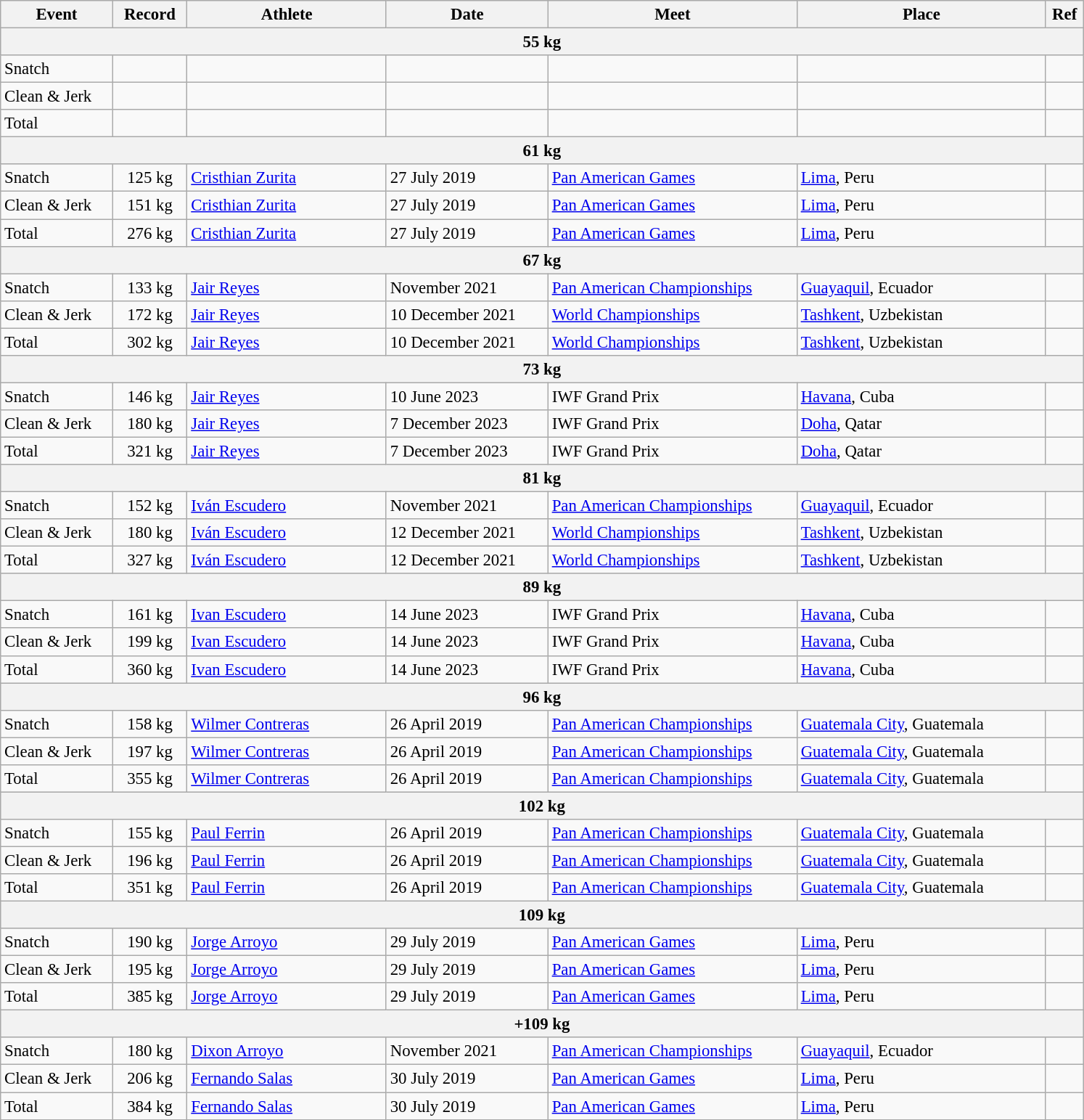<table class="wikitable" style="font-size:95%;">
<tr>
<th width=9%>Event</th>
<th width=6%>Record</th>
<th width=16%>Athlete</th>
<th width=13%>Date</th>
<th width=20%>Meet</th>
<th width=20%>Place</th>
<th width=3%>Ref</th>
</tr>
<tr bgcolor="#DDDDDD">
<th colspan="7">55 kg</th>
</tr>
<tr>
<td>Snatch</td>
<td align="center"></td>
<td></td>
<td></td>
<td></td>
<td></td>
<td></td>
</tr>
<tr>
<td>Clean & Jerk</td>
<td align="center"></td>
<td></td>
<td></td>
<td></td>
<td></td>
<td></td>
</tr>
<tr>
<td>Total</td>
<td align="center"></td>
<td></td>
<td></td>
<td></td>
<td></td>
<td></td>
</tr>
<tr bgcolor="#DDDDDD">
<th colspan="7">61 kg</th>
</tr>
<tr>
<td>Snatch</td>
<td align="center">125 kg</td>
<td><a href='#'>Cristhian Zurita</a></td>
<td>27 July 2019</td>
<td><a href='#'>Pan American Games</a></td>
<td><a href='#'>Lima</a>, Peru</td>
<td></td>
</tr>
<tr>
<td>Clean & Jerk</td>
<td align="center">151 kg</td>
<td><a href='#'>Cristhian Zurita</a></td>
<td>27 July 2019</td>
<td><a href='#'>Pan American Games</a></td>
<td><a href='#'>Lima</a>, Peru</td>
<td></td>
</tr>
<tr>
<td>Total</td>
<td align="center">276 kg</td>
<td><a href='#'>Cristhian Zurita</a></td>
<td>27 July 2019</td>
<td><a href='#'>Pan American Games</a></td>
<td><a href='#'>Lima</a>, Peru</td>
<td></td>
</tr>
<tr bgcolor="#DDDDDD">
<th colspan="7">67 kg</th>
</tr>
<tr>
<td>Snatch</td>
<td align="center">133 kg</td>
<td><a href='#'>Jair Reyes</a></td>
<td>November 2021</td>
<td><a href='#'>Pan American Championships</a></td>
<td><a href='#'>Guayaquil</a>, Ecuador</td>
<td></td>
</tr>
<tr>
<td>Clean & Jerk</td>
<td align="center">172 kg</td>
<td><a href='#'>Jair Reyes</a></td>
<td>10 December 2021</td>
<td><a href='#'>World Championships</a></td>
<td><a href='#'>Tashkent</a>, Uzbekistan</td>
<td></td>
</tr>
<tr>
<td>Total</td>
<td align="center">302 kg</td>
<td><a href='#'>Jair Reyes</a></td>
<td>10 December 2021</td>
<td><a href='#'>World Championships</a></td>
<td><a href='#'>Tashkent</a>, Uzbekistan</td>
<td></td>
</tr>
<tr bgcolor="#DDDDDD">
<th colspan="7">73 kg</th>
</tr>
<tr>
<td>Snatch</td>
<td align="center">146 kg</td>
<td><a href='#'>Jair Reyes</a></td>
<td>10 June 2023</td>
<td>IWF Grand Prix</td>
<td><a href='#'>Havana</a>, Cuba</td>
<td></td>
</tr>
<tr>
<td>Clean & Jerk</td>
<td align="center">180 kg</td>
<td><a href='#'>Jair Reyes</a></td>
<td>7 December 2023</td>
<td>IWF Grand Prix</td>
<td><a href='#'>Doha</a>, Qatar</td>
<td></td>
</tr>
<tr>
<td>Total</td>
<td align="center">321 kg</td>
<td><a href='#'>Jair Reyes</a></td>
<td>7 December 2023</td>
<td>IWF Grand Prix</td>
<td><a href='#'>Doha</a>, Qatar</td>
<td></td>
</tr>
<tr bgcolor="#DDDDDD">
<th colspan="7">81 kg</th>
</tr>
<tr>
<td>Snatch</td>
<td align="center">152 kg</td>
<td><a href='#'>Iván Escudero</a></td>
<td>November 2021</td>
<td><a href='#'>Pan American Championships</a></td>
<td><a href='#'>Guayaquil</a>, Ecuador</td>
<td></td>
</tr>
<tr>
<td>Clean & Jerk</td>
<td align="center">180 kg</td>
<td><a href='#'>Iván Escudero</a></td>
<td>12 December 2021</td>
<td><a href='#'>World Championships</a></td>
<td><a href='#'>Tashkent</a>, Uzbekistan</td>
<td></td>
</tr>
<tr>
<td>Total</td>
<td align="center">327 kg</td>
<td><a href='#'>Iván Escudero</a></td>
<td>12 December 2021</td>
<td><a href='#'>World Championships</a></td>
<td><a href='#'>Tashkent</a>, Uzbekistan</td>
<td></td>
</tr>
<tr bgcolor="#DDDDDD">
<th colspan="7">89 kg</th>
</tr>
<tr>
<td>Snatch</td>
<td align="center">161 kg</td>
<td><a href='#'>Ivan Escudero</a></td>
<td>14 June 2023</td>
<td>IWF Grand Prix</td>
<td><a href='#'>Havana</a>, Cuba</td>
<td></td>
</tr>
<tr>
<td>Clean & Jerk</td>
<td align="center">199 kg</td>
<td><a href='#'>Ivan Escudero</a></td>
<td>14 June 2023</td>
<td>IWF Grand Prix</td>
<td><a href='#'>Havana</a>, Cuba</td>
<td></td>
</tr>
<tr>
<td>Total</td>
<td align="center">360 kg</td>
<td><a href='#'>Ivan Escudero</a></td>
<td>14 June 2023</td>
<td>IWF Grand Prix</td>
<td><a href='#'>Havana</a>, Cuba</td>
<td></td>
</tr>
<tr bgcolor="#DDDDDD">
<th colspan="7">96 kg</th>
</tr>
<tr>
<td>Snatch</td>
<td align="center">158 kg</td>
<td><a href='#'>Wilmer Contreras</a></td>
<td>26 April 2019</td>
<td><a href='#'>Pan American Championships</a></td>
<td><a href='#'>Guatemala City</a>, Guatemala</td>
<td></td>
</tr>
<tr>
<td>Clean & Jerk</td>
<td align="center">197 kg</td>
<td><a href='#'>Wilmer Contreras</a></td>
<td>26 April 2019</td>
<td><a href='#'>Pan American Championships</a></td>
<td><a href='#'>Guatemala City</a>, Guatemala</td>
<td></td>
</tr>
<tr>
<td>Total</td>
<td align="center">355 kg</td>
<td><a href='#'>Wilmer Contreras</a></td>
<td>26 April 2019</td>
<td><a href='#'>Pan American Championships</a></td>
<td><a href='#'>Guatemala City</a>, Guatemala</td>
<td></td>
</tr>
<tr bgcolor="#DDDDDD">
<th colspan="7">102 kg</th>
</tr>
<tr>
<td>Snatch</td>
<td align="center">155 kg</td>
<td><a href='#'>Paul Ferrin</a></td>
<td>26 April 2019</td>
<td><a href='#'>Pan American Championships</a></td>
<td><a href='#'>Guatemala City</a>, Guatemala</td>
<td></td>
</tr>
<tr>
<td>Clean & Jerk</td>
<td align="center">196 kg</td>
<td><a href='#'>Paul Ferrin</a></td>
<td>26 April 2019</td>
<td><a href='#'>Pan American Championships</a></td>
<td><a href='#'>Guatemala City</a>, Guatemala</td>
<td></td>
</tr>
<tr>
<td>Total</td>
<td align="center">351 kg</td>
<td><a href='#'>Paul Ferrin</a></td>
<td>26 April 2019</td>
<td><a href='#'>Pan American Championships</a></td>
<td><a href='#'>Guatemala City</a>, Guatemala</td>
<td></td>
</tr>
<tr bgcolor="#DDDDDD">
<th colspan="7">109 kg</th>
</tr>
<tr>
<td>Snatch</td>
<td align="center">190 kg</td>
<td><a href='#'>Jorge Arroyo</a></td>
<td>29 July 2019</td>
<td><a href='#'>Pan American Games</a></td>
<td><a href='#'>Lima</a>, Peru</td>
<td></td>
</tr>
<tr>
<td>Clean & Jerk</td>
<td align="center">195 kg</td>
<td><a href='#'>Jorge Arroyo</a></td>
<td>29 July 2019</td>
<td><a href='#'>Pan American Games</a></td>
<td><a href='#'>Lima</a>, Peru</td>
<td></td>
</tr>
<tr>
<td>Total</td>
<td align="center">385 kg</td>
<td><a href='#'>Jorge Arroyo</a></td>
<td>29 July 2019</td>
<td><a href='#'>Pan American Games</a></td>
<td><a href='#'>Lima</a>, Peru</td>
<td></td>
</tr>
<tr bgcolor="#DDDDDD">
<th colspan="7">+109 kg</th>
</tr>
<tr>
<td>Snatch</td>
<td align="center">180 kg</td>
<td><a href='#'>Dixon Arroyo</a></td>
<td>November 2021</td>
<td><a href='#'>Pan American Championships</a></td>
<td><a href='#'>Guayaquil</a>, Ecuador</td>
<td></td>
</tr>
<tr>
<td>Clean & Jerk</td>
<td align="center">206 kg</td>
<td><a href='#'>Fernando Salas</a></td>
<td>30 July 2019</td>
<td><a href='#'>Pan American Games</a></td>
<td><a href='#'>Lima</a>, Peru</td>
<td></td>
</tr>
<tr>
<td>Total</td>
<td align="center">384 kg</td>
<td><a href='#'>Fernando Salas</a></td>
<td>30 July 2019</td>
<td><a href='#'>Pan American Games</a></td>
<td><a href='#'>Lima</a>, Peru</td>
<td></td>
</tr>
</table>
